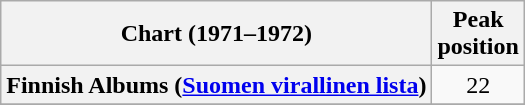<table class="wikitable sortable plainrowheaders" style="text-align:center;">
<tr>
<th scope="col">Chart (1971–1972)</th>
<th scope="col">Peak<br>position</th>
</tr>
<tr>
<th scope="row">Finnish Albums (<a href='#'>Suomen virallinen lista</a>)</th>
<td>22</td>
</tr>
<tr>
</tr>
</table>
